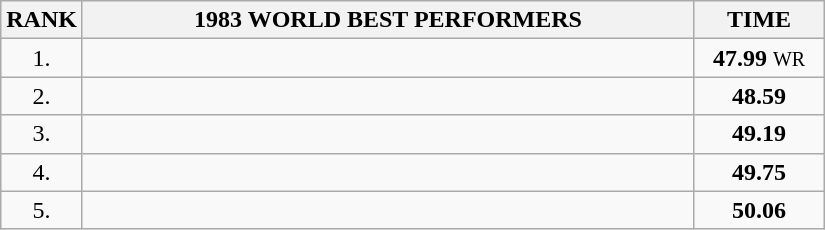<table class=wikitable>
<tr>
<th>RANK</th>
<th align="center" style="width: 25em">1983 WORLD BEST PERFORMERS</th>
<th align="center" style="width: 5em">TIME</th>
</tr>
<tr>
<td align="center">1.</td>
<td></td>
<td align="center"><strong>47.99</strong> <small>WR</small></td>
</tr>
<tr>
<td align="center">2.</td>
<td></td>
<td align="center"><strong>48.59</strong></td>
</tr>
<tr>
<td align="center">3.</td>
<td></td>
<td align="center"><strong>49.19</strong></td>
</tr>
<tr>
<td align="center">4.</td>
<td></td>
<td align="center"><strong>49.75</strong></td>
</tr>
<tr>
<td align="center">5.</td>
<td></td>
<td align="center"><strong>50.06</strong></td>
</tr>
</table>
